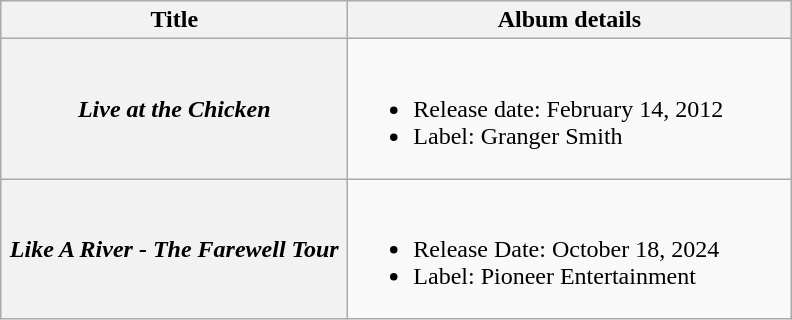<table class="wikitable plainrowheaders">
<tr>
<th style="width:14em;">Title</th>
<th style="width:18em;">Album details</th>
</tr>
<tr>
<th scope="row"><em>Live at the Chicken</em></th>
<td><br><ul><li>Release date: February 14, 2012</li><li>Label: Granger Smith</li></ul></td>
</tr>
<tr>
<th ! scope="row"><em>Like A River - The Farewell Tour</em></th>
<td><br><ul><li>Release Date: October 18, 2024</li><li>Label: Pioneer Entertainment</li></ul></td>
</tr>
</table>
